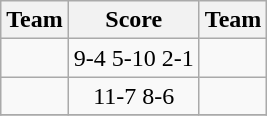<table class=wikitable style="border:1px solid #AAAAAA;">
<tr>
<th>Team</th>
<th>Score</th>
<th>Team</th>
</tr>
<tr>
<td><strong></strong></td>
<td align="center">9-4 5-10 2-1</td>
<td></td>
</tr>
<tr>
<td><strong></strong></td>
<td align="center">11-7 8-6</td>
<td></td>
</tr>
<tr>
</tr>
</table>
